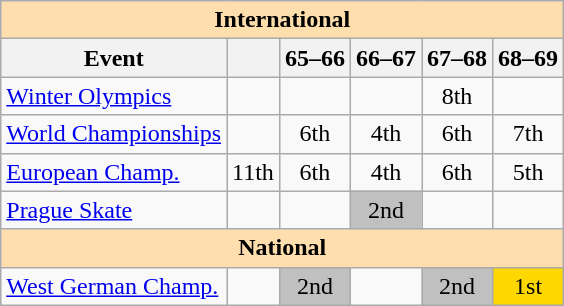<table class="wikitable" style="text-align:center">
<tr>
<th style="background-color: #ffdead; " colspan=6 align=center>International</th>
</tr>
<tr>
<th>Event</th>
<th></th>
<th>65–66</th>
<th>66–67</th>
<th>67–68</th>
<th>68–69</th>
</tr>
<tr>
<td align=left><a href='#'>Winter Olympics</a></td>
<td></td>
<td></td>
<td></td>
<td>8th</td>
<td></td>
</tr>
<tr>
<td align=left><a href='#'>World Championships</a></td>
<td></td>
<td>6th</td>
<td>4th</td>
<td>6th</td>
<td>7th</td>
</tr>
<tr>
<td align=left><a href='#'>European Champ.</a></td>
<td>11th</td>
<td>6th</td>
<td>4th</td>
<td>6th</td>
<td>5th</td>
</tr>
<tr>
<td align=left><a href='#'>Prague Skate</a></td>
<td></td>
<td></td>
<td bgcolor=silver>2nd</td>
<td></td>
<td></td>
</tr>
<tr>
<th style="background-color: #ffdead; " colspan=6 align=center>National</th>
</tr>
<tr>
<td align=left><a href='#'>West German Champ.</a></td>
<td></td>
<td bgcolor=silver>2nd</td>
<td></td>
<td bgcolor=silver>2nd</td>
<td bgcolor=gold>1st</td>
</tr>
</table>
